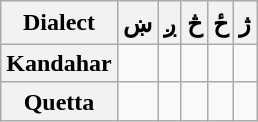<table class="wikitable" align="center">
<tr>
<th style="padding:5px;">Dialect</th>
<th align="center"><span>ښ</span></th>
<th align="center"><span>ږ</span></th>
<th align="center"><span>څ</span></th>
<th align="center"><span>ځ</span></th>
<th align="center"><span>ژ</span></th>
</tr>
<tr>
<th align="left">Kandahar</th>
<td align="center"></td>
<td align="center"></td>
<td align="center"></td>
<td align="center"></td>
<td align="center"></td>
</tr>
<tr>
<th align="left">Quetta</th>
<td align="center"></td>
<td align="center"></td>
<td align="center"></td>
<td align="center"></td>
<td align="center"></td>
</tr>
</table>
